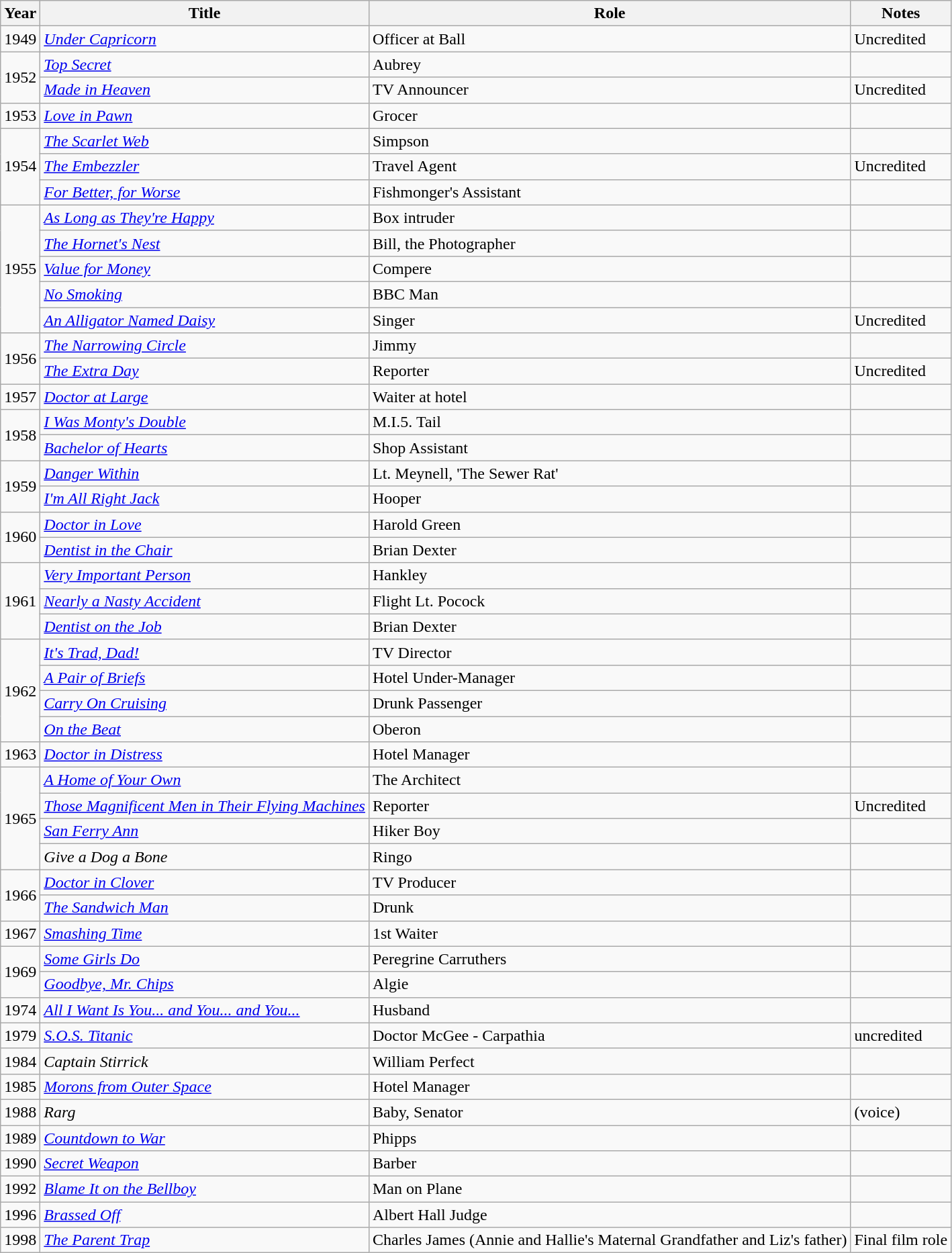<table class="wikitable sortable">
<tr>
<th>Year</th>
<th>Title</th>
<th>Role</th>
<th class = "unsortable">Notes</th>
</tr>
<tr>
<td>1949</td>
<td><em><a href='#'>Under Capricorn</a></em></td>
<td>Officer at Ball</td>
<td>Uncredited</td>
</tr>
<tr>
<td rowspan=2>1952</td>
<td><em><a href='#'>Top Secret</a></em></td>
<td>Aubrey</td>
<td></td>
</tr>
<tr>
<td><em><a href='#'>Made in Heaven</a></em></td>
<td>TV Announcer</td>
<td>Uncredited</td>
</tr>
<tr>
<td>1953</td>
<td><em><a href='#'>Love in Pawn</a></em></td>
<td>Grocer</td>
<td></td>
</tr>
<tr>
<td rowspan=3>1954</td>
<td><em><a href='#'>The Scarlet Web</a></em></td>
<td>Simpson</td>
<td></td>
</tr>
<tr>
<td><em><a href='#'>The Embezzler</a></em></td>
<td>Travel Agent</td>
<td>Uncredited</td>
</tr>
<tr>
<td><em><a href='#'>For Better, for Worse</a></em></td>
<td>Fishmonger's Assistant</td>
<td></td>
</tr>
<tr>
<td rowspan=5>1955</td>
<td><em><a href='#'>As Long as They're Happy</a></em></td>
<td>Box intruder</td>
<td></td>
</tr>
<tr>
<td><em><a href='#'>The Hornet's Nest</a></em></td>
<td>Bill, the Photographer</td>
<td></td>
</tr>
<tr>
<td><em><a href='#'>Value for Money</a></em></td>
<td>Compere</td>
<td></td>
</tr>
<tr>
<td><em><a href='#'>No Smoking</a></em></td>
<td>BBC Man</td>
<td></td>
</tr>
<tr>
<td><em><a href='#'>An Alligator Named Daisy</a></em></td>
<td>Singer</td>
<td>Uncredited</td>
</tr>
<tr>
<td rowspan=2>1956</td>
<td><em><a href='#'>The Narrowing Circle</a></em></td>
<td>Jimmy</td>
<td></td>
</tr>
<tr>
<td><em><a href='#'>The Extra Day</a></em></td>
<td>Reporter</td>
<td>Uncredited</td>
</tr>
<tr>
<td>1957</td>
<td><em><a href='#'>Doctor at Large</a></em></td>
<td>Waiter at hotel</td>
<td></td>
</tr>
<tr>
<td rowspan=2>1958</td>
<td><em><a href='#'>I Was Monty's Double</a></em></td>
<td>M.I.5. Tail</td>
<td></td>
</tr>
<tr>
<td><em><a href='#'>Bachelor of Hearts</a></em></td>
<td>Shop Assistant</td>
<td></td>
</tr>
<tr>
<td rowspan=2>1959</td>
<td><em><a href='#'>Danger Within</a></em></td>
<td>Lt. Meynell, 'The Sewer Rat'</td>
<td></td>
</tr>
<tr>
<td><em><a href='#'>I'm All Right Jack</a></em></td>
<td>Hooper</td>
<td></td>
</tr>
<tr>
<td rowspan=2>1960</td>
<td><em><a href='#'>Doctor in Love</a></em></td>
<td>Harold Green</td>
<td></td>
</tr>
<tr>
<td><em><a href='#'>Dentist in the Chair</a></em></td>
<td>Brian Dexter</td>
<td></td>
</tr>
<tr>
<td rowspan=3>1961</td>
<td><em><a href='#'>Very Important Person</a></em></td>
<td>Hankley</td>
<td></td>
</tr>
<tr>
<td><em><a href='#'>Nearly a Nasty Accident</a></em></td>
<td>Flight Lt. Pocock</td>
<td></td>
</tr>
<tr>
<td><em><a href='#'>Dentist on the Job</a></em></td>
<td>Brian Dexter</td>
<td></td>
</tr>
<tr>
<td rowspan=4>1962</td>
<td><em><a href='#'>It's Trad, Dad!</a></em></td>
<td>TV Director</td>
<td></td>
</tr>
<tr>
<td><em><a href='#'>A Pair of Briefs</a></em></td>
<td>Hotel Under-Manager</td>
<td></td>
</tr>
<tr>
<td><em><a href='#'>Carry On Cruising</a></em></td>
<td>Drunk Passenger</td>
<td></td>
</tr>
<tr>
<td><em><a href='#'>On the Beat</a></em></td>
<td>Oberon</td>
<td></td>
</tr>
<tr>
<td>1963</td>
<td><em><a href='#'>Doctor in Distress</a></em></td>
<td>Hotel Manager</td>
<td></td>
</tr>
<tr>
<td rowspan=4>1965</td>
<td><em><a href='#'>A Home of Your Own</a></em></td>
<td>The Architect</td>
<td></td>
</tr>
<tr>
<td><em><a href='#'>Those Magnificent Men in Their Flying Machines</a></em></td>
<td>Reporter</td>
<td>Uncredited</td>
</tr>
<tr>
<td><em><a href='#'>San Ferry Ann</a></em></td>
<td>Hiker Boy</td>
<td></td>
</tr>
<tr>
<td><em>Give a Dog a Bone</em></td>
<td>Ringo</td>
<td></td>
</tr>
<tr>
<td rowspan=2>1966</td>
<td><em><a href='#'>Doctor in Clover</a></em></td>
<td>TV Producer</td>
<td></td>
</tr>
<tr>
<td><em><a href='#'>The Sandwich Man</a></em></td>
<td>Drunk</td>
<td></td>
</tr>
<tr>
<td>1967</td>
<td><em><a href='#'>Smashing Time</a></em></td>
<td>1st Waiter</td>
<td></td>
</tr>
<tr>
<td rowspan=2>1969</td>
<td><em><a href='#'>Some Girls Do</a></em></td>
<td>Peregrine Carruthers</td>
<td></td>
</tr>
<tr>
<td><em><a href='#'>Goodbye, Mr. Chips</a></em></td>
<td>Algie</td>
<td></td>
</tr>
<tr>
<td>1974</td>
<td><em><a href='#'>All I Want Is You... and You... and You...</a></em></td>
<td>Husband</td>
<td></td>
</tr>
<tr>
<td>1979</td>
<td><em><a href='#'>S.O.S. Titanic</a></em></td>
<td>Doctor McGee - Carpathia</td>
<td>uncredited</td>
</tr>
<tr>
<td>1984</td>
<td><em>Captain Stirrick</em></td>
<td>William Perfect</td>
<td></td>
</tr>
<tr>
<td>1985</td>
<td><em><a href='#'>Morons from Outer Space</a></em></td>
<td>Hotel Manager</td>
<td></td>
</tr>
<tr>
<td>1988</td>
<td><em>Rarg</em></td>
<td>Baby, Senator</td>
<td>(voice)</td>
</tr>
<tr>
<td>1989</td>
<td><em><a href='#'>Countdown to War</a></em></td>
<td>Phipps</td>
<td></td>
</tr>
<tr>
<td>1990</td>
<td><em><a href='#'>Secret Weapon</a></em></td>
<td>Barber</td>
<td></td>
</tr>
<tr>
<td>1992</td>
<td><em><a href='#'>Blame It on the Bellboy</a></em></td>
<td>Man on Plane</td>
<td></td>
</tr>
<tr>
<td>1996</td>
<td><em><a href='#'>Brassed Off</a></em></td>
<td>Albert Hall Judge</td>
<td></td>
</tr>
<tr>
<td>1998</td>
<td><em><a href='#'>The Parent Trap</a></em></td>
<td>Charles James (Annie and Hallie's Maternal Grandfather and Liz's father)</td>
<td>Final film role</td>
</tr>
</table>
